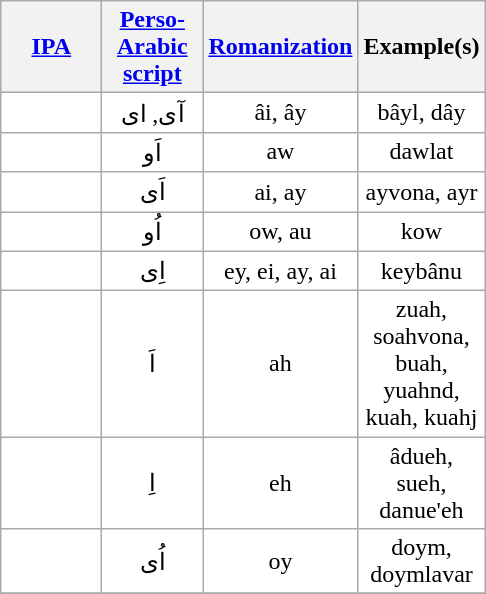<table class="wikitable" style="border:1px solid #aaa; border-collapse:collapse; text-align: center; background:white;">
<tr>
<th style="width:60px;"><a href='#'>IPA</a></th>
<th style="width:60px;"><a href='#'>Perso-Arabic script</a></th>
<th style="width:60px;"><a href='#'>Romanization</a></th>
<th style="width:60px;">Example(s)</th>
</tr>
<tr>
<td></td>
<td><span>آی, ای</span></td>
<td>âi, ây</td>
<td>bâyl, dây</td>
</tr>
<tr>
<td></td>
<td><span>اَو</span></td>
<td>aw</td>
<td>dawlat</td>
</tr>
<tr>
<td></td>
<td><span>اَی</span></td>
<td>ai, ay</td>
<td>ayvona, ayr</td>
</tr>
<tr>
<td></td>
<td><span>اُو</span></td>
<td>ow, au</td>
<td>kow</td>
</tr>
<tr>
<td></td>
<td><span>اِی</span></td>
<td>ey, ei, ay, ai</td>
<td>keybânu</td>
</tr>
<tr>
<td></td>
<td><span>اَ</span></td>
<td>ah</td>
<td>zuah, soahvona, buah, yuahnd, kuah, kuahj</td>
</tr>
<tr>
<td></td>
<td><span>اِ</span></td>
<td>eh</td>
<td>âdueh,  sueh, danue'eh</td>
</tr>
<tr>
<td></td>
<td><span>اُی</span></td>
<td>oy</td>
<td>doym, doymlavar</td>
</tr>
<tr>
</tr>
</table>
